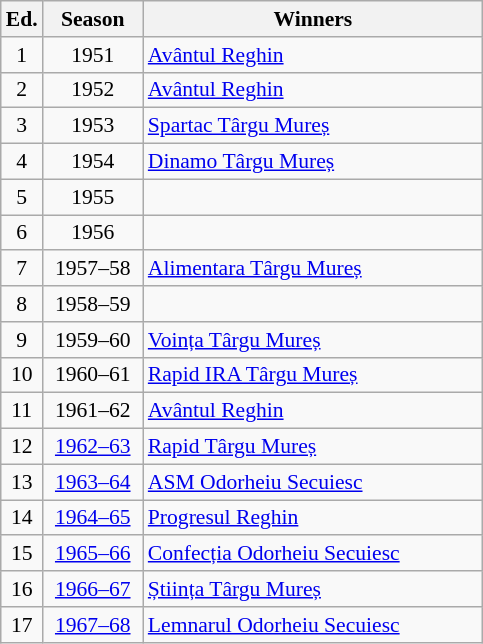<table class="wikitable" style="font-size:90%">
<tr>
<th><abbr>Ed.</abbr></th>
<th width="60">Season</th>
<th width="220">Winners</th>
</tr>
<tr>
<td align=center>1</td>
<td align=center>1951</td>
<td><a href='#'>Avântul Reghin</a></td>
</tr>
<tr>
<td align=center>2</td>
<td align=center>1952</td>
<td><a href='#'>Avântul Reghin</a></td>
</tr>
<tr>
<td align=center>3</td>
<td align=center>1953</td>
<td><a href='#'>Spartac Târgu Mureș</a></td>
</tr>
<tr>
<td align=center>4</td>
<td align=center>1954</td>
<td><a href='#'>Dinamo Târgu Mureș</a></td>
</tr>
<tr>
<td align=center>5</td>
<td align=center>1955</td>
<td></td>
</tr>
<tr>
<td align=center>6</td>
<td align=center>1956</td>
<td></td>
</tr>
<tr>
<td align=center>7</td>
<td align=center>1957–58</td>
<td><a href='#'>Alimentara Târgu Mureș</a></td>
</tr>
<tr>
<td align=center>8</td>
<td align=center>1958–59</td>
<td></td>
</tr>
<tr>
<td align=center>9</td>
<td align=center>1959–60</td>
<td><a href='#'>Voința Târgu Mureș</a></td>
</tr>
<tr>
<td align=center>10</td>
<td align=center>1960–61</td>
<td><a href='#'>Rapid IRA Târgu Mureș</a></td>
</tr>
<tr>
<td align=center>11</td>
<td align=center>1961–62</td>
<td><a href='#'>Avântul Reghin</a></td>
</tr>
<tr>
<td align=center>12</td>
<td align=center><a href='#'>1962–63</a></td>
<td><a href='#'>Rapid Târgu Mureș</a></td>
</tr>
<tr>
<td align=center>13</td>
<td align=center><a href='#'>1963–64</a></td>
<td><a href='#'>ASM Odorheiu Secuiesc</a></td>
</tr>
<tr>
<td align=center>14</td>
<td align=center><a href='#'>1964–65</a></td>
<td><a href='#'>Progresul Reghin</a></td>
</tr>
<tr>
<td align=center>15</td>
<td align=center><a href='#'>1965–66</a></td>
<td><a href='#'>Confecția Odorheiu Secuiesc</a></td>
</tr>
<tr>
<td align=center>16</td>
<td align=center><a href='#'>1966–67</a></td>
<td><a href='#'>Știința Târgu Mureș</a></td>
</tr>
<tr>
<td align=center>17</td>
<td align=center><a href='#'>1967–68</a></td>
<td><a href='#'>Lemnarul Odorheiu Secuiesc</a></td>
</tr>
</table>
